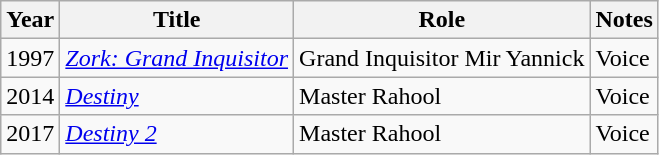<table class = "wikitable sortable">
<tr>
<th>Year</th>
<th>Title</th>
<th>Role</th>
<th>Notes</th>
</tr>
<tr>
<td>1997</td>
<td><em><a href='#'>Zork: Grand Inquisitor</a></em></td>
<td>Grand Inquisitor Mir Yannick</td>
<td>Voice</td>
</tr>
<tr>
<td>2014</td>
<td><a href='#'><em>Destiny</em></a></td>
<td>Master Rahool</td>
<td>Voice</td>
</tr>
<tr>
<td>2017</td>
<td><em><a href='#'>Destiny 2</a></em></td>
<td>Master Rahool</td>
<td>Voice</td>
</tr>
</table>
